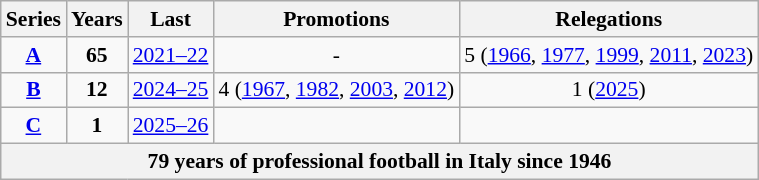<table class="wikitable sortable" style="font-size:90%; text-align: center; white-space:nowrap;">
<tr>
<th>Series</th>
<th>Years</th>
<th>Last</th>
<th>Promotions</th>
<th>Relegations</th>
</tr>
<tr>
<td align=center><strong><a href='#'>A</a></strong></td>
<td><strong>65</strong></td>
<td><a href='#'>2021–22</a></td>
<td>-</td>
<td> 5 (<a href='#'>1966</a>, <a href='#'>1977</a>, <a href='#'>1999</a>, <a href='#'>2011</a>, <a href='#'>2023</a>)</td>
</tr>
<tr>
<td align=center><strong><a href='#'>B</a></strong></td>
<td><strong>12</strong></td>
<td><a href='#'>2024–25</a></td>
<td> 4 (<a href='#'>1967</a>, <a href='#'>1982</a>, <a href='#'>2003</a>, <a href='#'>2012</a>)</td>
<td> 1 (<a href='#'>2025</a>)</td>
</tr>
<tr>
<td align=center><strong><a href='#'>C</a></strong></td>
<td><strong>1</strong></td>
<td><a href='#'>2025–26</a></td>
<td></td>
<td></td>
</tr>
<tr>
<th colspan=5>79 years of professional football in Italy since 1946</th>
</tr>
</table>
